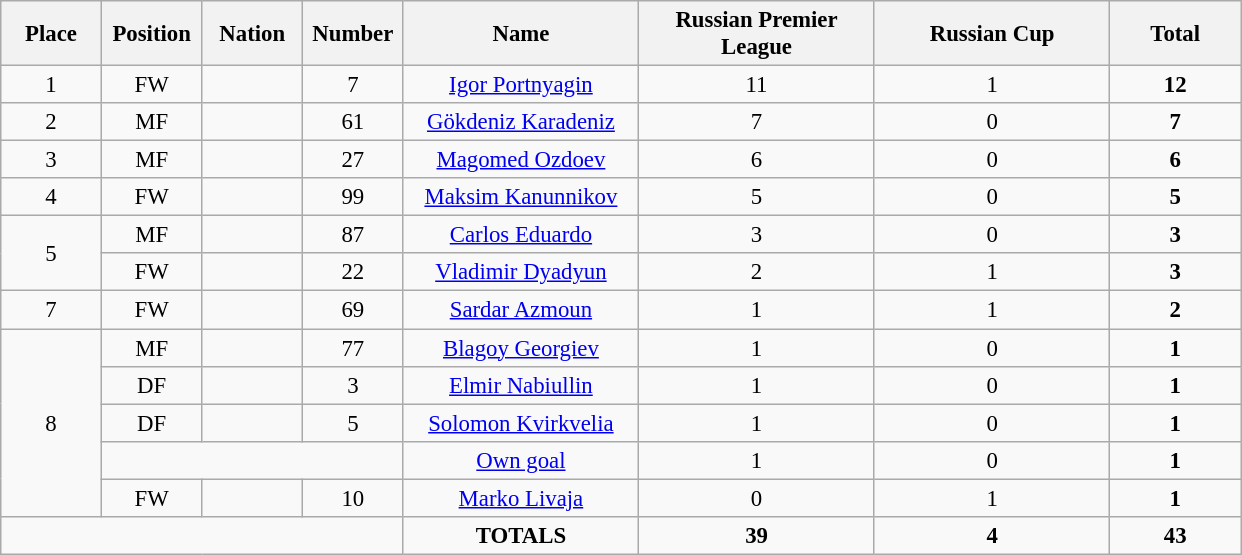<table class="wikitable" style="font-size: 95%; text-align: center;">
<tr>
<th width=60>Place</th>
<th width=60>Position</th>
<th width=60>Nation</th>
<th width=60>Number</th>
<th width=150>Name</th>
<th width=150>Russian Premier League</th>
<th width=150>Russian Cup</th>
<th width=80><strong>Total</strong></th>
</tr>
<tr>
<td>1</td>
<td>FW</td>
<td></td>
<td>7</td>
<td><a href='#'>Igor Portnyagin</a></td>
<td>11</td>
<td>1</td>
<td><strong>12</strong></td>
</tr>
<tr>
<td>2</td>
<td>MF</td>
<td></td>
<td>61</td>
<td><a href='#'>Gökdeniz Karadeniz</a></td>
<td>7</td>
<td>0</td>
<td><strong>7</strong></td>
</tr>
<tr>
<td>3</td>
<td>MF</td>
<td></td>
<td>27</td>
<td><a href='#'>Magomed Ozdoev</a></td>
<td>6</td>
<td>0</td>
<td><strong>6</strong></td>
</tr>
<tr>
<td>4</td>
<td>FW</td>
<td></td>
<td>99</td>
<td><a href='#'>Maksim Kanunnikov</a></td>
<td>5</td>
<td>0</td>
<td><strong>5</strong></td>
</tr>
<tr>
<td rowspan="2">5</td>
<td>MF</td>
<td></td>
<td>87</td>
<td><a href='#'>Carlos Eduardo</a></td>
<td>3</td>
<td>0</td>
<td><strong>3</strong></td>
</tr>
<tr>
<td>FW</td>
<td></td>
<td>22</td>
<td><a href='#'>Vladimir Dyadyun</a></td>
<td>2</td>
<td>1</td>
<td><strong>3</strong></td>
</tr>
<tr>
<td>7</td>
<td>FW</td>
<td></td>
<td>69</td>
<td><a href='#'>Sardar Azmoun</a></td>
<td>1</td>
<td>1</td>
<td><strong>2</strong></td>
</tr>
<tr>
<td rowspan="5">8</td>
<td>MF</td>
<td></td>
<td>77</td>
<td><a href='#'>Blagoy Georgiev</a></td>
<td>1</td>
<td>0</td>
<td><strong>1</strong></td>
</tr>
<tr>
<td>DF</td>
<td></td>
<td>3</td>
<td><a href='#'>Elmir Nabiullin</a></td>
<td>1</td>
<td>0</td>
<td><strong>1</strong></td>
</tr>
<tr>
<td>DF</td>
<td></td>
<td>5</td>
<td><a href='#'>Solomon Kvirkvelia</a></td>
<td>1</td>
<td>0</td>
<td><strong>1</strong></td>
</tr>
<tr>
<td colspan="3"></td>
<td><a href='#'>Own goal</a></td>
<td>1</td>
<td>0</td>
<td><strong>1</strong></td>
</tr>
<tr>
<td>FW</td>
<td></td>
<td>10</td>
<td><a href='#'>Marko Livaja</a></td>
<td>0</td>
<td>1</td>
<td><strong>1</strong></td>
</tr>
<tr>
<td colspan="4"></td>
<td><strong>TOTALS</strong></td>
<td><strong>39</strong></td>
<td><strong>4</strong></td>
<td><strong>43</strong></td>
</tr>
</table>
